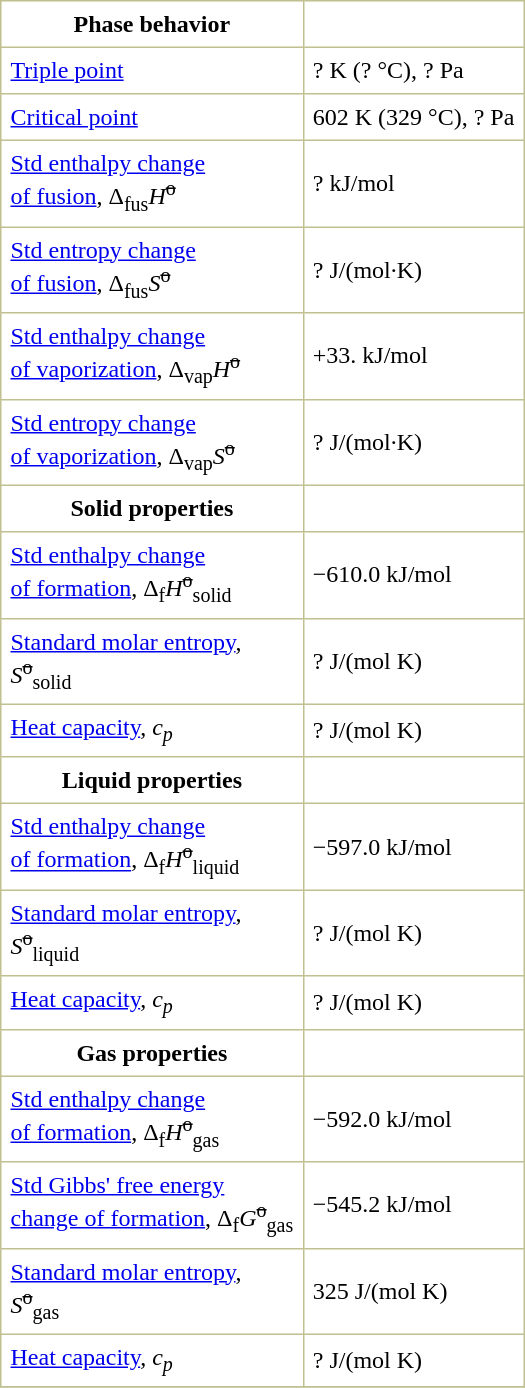<table border="1" cellspacing="0" cellpadding="6" style="margin: 0 0 0 0.5em; background: #FFFFFF; border-collapse: collapse; border-color: #C0C090;">
<tr>
<th>Phase behavior</th>
</tr>
<tr>
<td><a href='#'>Triple point</a></td>
<td>? K (? °C), ? Pa</td>
</tr>
<tr>
<td><a href='#'>Critical point</a></td>
<td>602 K (329 °C), ? Pa</td>
</tr>
<tr>
<td><a href='#'>Std enthalpy change<br>of fusion</a>, Δ<sub>fus</sub><em>H</em><sup><s>o</s></sup></td>
<td>? kJ/mol</td>
</tr>
<tr>
<td><a href='#'>Std entropy change<br>of fusion</a>, Δ<sub>fus</sub><em>S</em><sup><s>o</s></sup></td>
<td>? J/(mol·K)</td>
</tr>
<tr>
<td><a href='#'>Std enthalpy change<br>of vaporization</a>, Δ<sub>vap</sub><em>H</em><sup><s>o</s></sup></td>
<td>+33. kJ/mol</td>
</tr>
<tr>
<td><a href='#'>Std entropy change<br>of vaporization</a>, Δ<sub>vap</sub><em>S</em><sup><s>o</s></sup></td>
<td>? J/(mol·K)</td>
</tr>
<tr>
<th>Solid properties</th>
</tr>
<tr>
<td><a href='#'>Std enthalpy change<br>of formation</a>, Δ<sub>f</sub><em>H</em><sup><s>o</s></sup><sub>solid</sub></td>
<td>−610.0 kJ/mol</td>
</tr>
<tr>
<td><a href='#'>Standard molar entropy</a>,<br><em>S</em><sup><s>o</s></sup><sub>solid</sub></td>
<td>? J/(mol K)</td>
</tr>
<tr>
<td><a href='#'>Heat capacity</a>, <em>c<sub>p</sub></em></td>
<td>? J/(mol K)</td>
</tr>
<tr>
<th>Liquid properties</th>
</tr>
<tr>
<td><a href='#'>Std enthalpy change<br>of formation</a>, Δ<sub>f</sub><em>H</em><sup><s>o</s></sup><sub>liquid</sub></td>
<td>−597.0 kJ/mol</td>
</tr>
<tr>
<td><a href='#'>Standard molar entropy</a>,<br><em>S</em><sup><s>o</s></sup><sub>liquid</sub></td>
<td>? J/(mol K)</td>
</tr>
<tr>
<td><a href='#'>Heat capacity</a>, <em>c<sub>p</sub></em></td>
<td>? J/(mol K)</td>
</tr>
<tr>
<th>Gas properties</th>
</tr>
<tr>
<td><a href='#'>Std enthalpy change<br>of formation</a>, Δ<sub>f</sub><em>H</em><sup><s>o</s></sup><sub>gas</sub></td>
<td>−592.0 kJ/mol</td>
</tr>
<tr>
<td><a href='#'>Std Gibbs' free energy<br>change of formation</a>, Δ<sub>f</sub><em>G</em><sup><s>o</s></sup><sub>gas</sub></td>
<td>−545.2 kJ/mol</td>
</tr>
<tr>
<td><a href='#'>Standard molar entropy</a>,<br><em>S</em><sup><s>o</s></sup><sub>gas</sub></td>
<td>325 J/(mol K)</td>
</tr>
<tr>
<td><a href='#'>Heat capacity</a>, <em>c<sub>p</sub></em></td>
<td>? J/(mol K)</td>
</tr>
<tr>
</tr>
</table>
